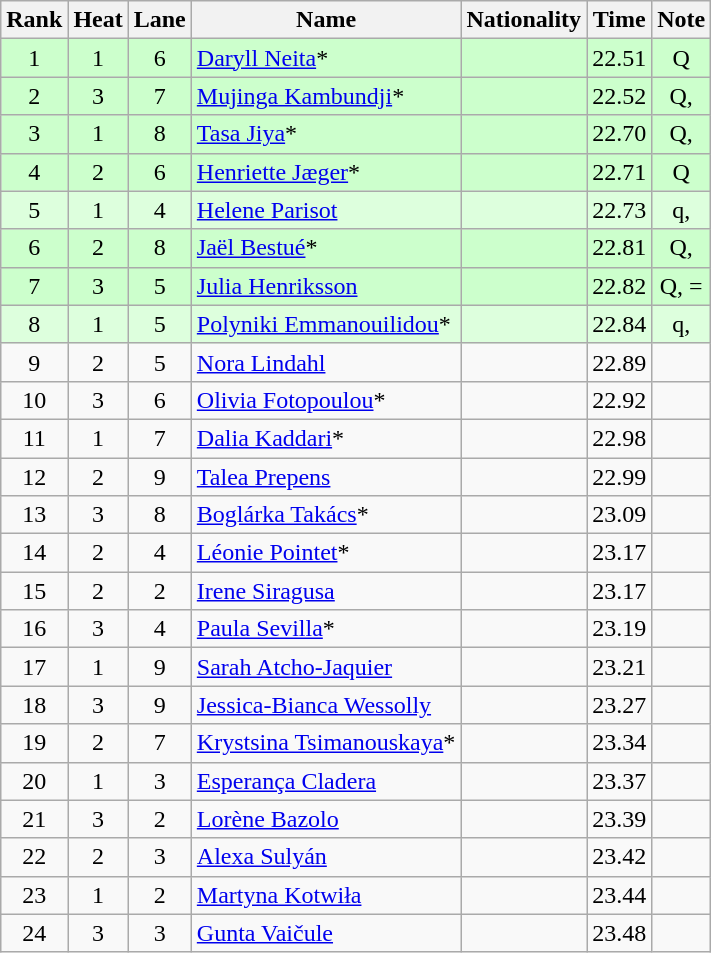<table class="wikitable sortable" style="text-align:center">
<tr>
<th>Rank</th>
<th>Heat</th>
<th>Lane</th>
<th>Name</th>
<th>Nationality</th>
<th>Time</th>
<th>Note</th>
</tr>
<tr bgcolor=ccffcc>
<td>1</td>
<td>1</td>
<td>6</td>
<td align="left"><a href='#'>Daryll Neita</a>*</td>
<td align="left"></td>
<td>22.51</td>
<td>Q</td>
</tr>
<tr bgcolor=ccffcc>
<td>2</td>
<td>3</td>
<td>7</td>
<td align="left"><a href='#'>Mujinga Kambundji</a>*</td>
<td align="left"></td>
<td>22.52</td>
<td>Q, </td>
</tr>
<tr bgcolor=ccffcc>
<td>3</td>
<td>1</td>
<td>8</td>
<td align="left"><a href='#'>Tasa Jiya</a>*</td>
<td align="left"></td>
<td>22.70</td>
<td>Q, </td>
</tr>
<tr bgcolor=ccffcc>
<td>4</td>
<td>2</td>
<td>6</td>
<td align="left"><a href='#'>Henriette Jæger</a>*</td>
<td align="left"></td>
<td>22.71</td>
<td>Q</td>
</tr>
<tr bgcolor=ddffdd>
<td>5</td>
<td>1</td>
<td>4</td>
<td align="left"><a href='#'>Helene Parisot</a></td>
<td align="left"></td>
<td>22.73</td>
<td>q, </td>
</tr>
<tr bgcolor=ccffcc>
<td>6</td>
<td>2</td>
<td>8</td>
<td align="left"><a href='#'>Jaël Bestué</a>*</td>
<td align="left"></td>
<td>22.81</td>
<td>Q, </td>
</tr>
<tr bgcolor=ccffcc>
<td>7</td>
<td>3</td>
<td>5</td>
<td align="left"><a href='#'>Julia Henriksson</a></td>
<td align="left"></td>
<td>22.82</td>
<td>Q, =</td>
</tr>
<tr bgcolor=ddffdd>
<td>8</td>
<td>1</td>
<td>5</td>
<td align="left"><a href='#'>Polyniki Emmanouilidou</a>*</td>
<td align="left"></td>
<td>22.84</td>
<td>q, </td>
</tr>
<tr>
<td>9</td>
<td>2</td>
<td>5</td>
<td align="left"><a href='#'>Nora Lindahl</a></td>
<td align="left"></td>
<td>22.89</td>
<td></td>
</tr>
<tr>
<td>10</td>
<td>3</td>
<td>6</td>
<td align="left"><a href='#'>Olivia Fotopoulou</a>*</td>
<td align="left"></td>
<td>22.92</td>
<td></td>
</tr>
<tr>
<td>11</td>
<td>1</td>
<td>7</td>
<td align="left"><a href='#'>Dalia Kaddari</a>*</td>
<td align="left"></td>
<td>22.98</td>
<td></td>
</tr>
<tr>
<td>12</td>
<td>2</td>
<td>9</td>
<td align="left"><a href='#'>Talea Prepens</a></td>
<td align="left"></td>
<td>22.99</td>
<td></td>
</tr>
<tr>
<td>13</td>
<td>3</td>
<td>8</td>
<td align="left"><a href='#'>Boglárka Takács</a>*</td>
<td align="left"></td>
<td>23.09</td>
<td></td>
</tr>
<tr>
<td>14</td>
<td>2</td>
<td>4</td>
<td align="left"><a href='#'>Léonie Pointet</a>*</td>
<td align="left"></td>
<td>23.17</td>
<td></td>
</tr>
<tr>
<td>15</td>
<td>2</td>
<td>2</td>
<td align="left"><a href='#'>Irene Siragusa</a></td>
<td align="left"></td>
<td>23.17</td>
<td></td>
</tr>
<tr>
<td>16</td>
<td>3</td>
<td>4</td>
<td align="left"><a href='#'>Paula Sevilla</a>*</td>
<td align="left"></td>
<td>23.19</td>
<td></td>
</tr>
<tr>
<td>17</td>
<td>1</td>
<td>9</td>
<td align="left"><a href='#'>Sarah Atcho-Jaquier</a></td>
<td align="left"></td>
<td>23.21</td>
<td></td>
</tr>
<tr>
<td>18</td>
<td>3</td>
<td>9</td>
<td align="left"><a href='#'>Jessica-Bianca Wessolly</a></td>
<td align="left"></td>
<td>23.27</td>
<td></td>
</tr>
<tr>
<td>19</td>
<td>2</td>
<td>7</td>
<td align="left"><a href='#'>Krystsina Tsimanouskaya</a>*</td>
<td align="left"></td>
<td>23.34</td>
<td></td>
</tr>
<tr>
<td>20</td>
<td>1</td>
<td>3</td>
<td align="left"><a href='#'>Esperança Cladera</a></td>
<td align="left"></td>
<td>23.37</td>
<td></td>
</tr>
<tr>
<td>21</td>
<td>3</td>
<td>2</td>
<td align="left"><a href='#'>Lorène Bazolo</a></td>
<td align="left"></td>
<td>23.39</td>
<td></td>
</tr>
<tr>
<td>22</td>
<td>2</td>
<td>3</td>
<td align="left"><a href='#'>Alexa Sulyán</a></td>
<td align="left"></td>
<td>23.42</td>
<td></td>
</tr>
<tr>
<td>23</td>
<td>1</td>
<td>2</td>
<td align="left"><a href='#'>Martyna Kotwiła</a></td>
<td align="left"></td>
<td>23.44</td>
<td></td>
</tr>
<tr>
<td>24</td>
<td>3</td>
<td>3</td>
<td align="left"><a href='#'>Gunta Vaičule</a></td>
<td align="left"></td>
<td>23.48</td>
<td></td>
</tr>
</table>
